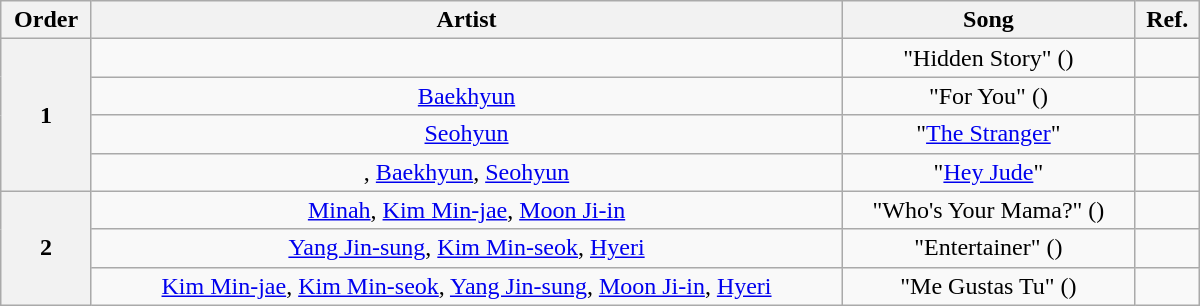<table class="wikitable" style="text-align:center; width:800px;">
<tr>
<th>Order</th>
<th>Artist</th>
<th>Song</th>
<th>Ref.</th>
</tr>
<tr>
<th rowspan=4>1</th>
<td></td>
<td>"Hidden Story" () </td>
<td></td>
</tr>
<tr>
<td><a href='#'>Baekhyun</a></td>
<td>"For You" () </td>
<td></td>
</tr>
<tr>
<td><a href='#'>Seohyun</a></td>
<td>"<a href='#'>The Stranger</a>" </td>
<td></td>
</tr>
<tr>
<td>, <a href='#'>Baekhyun</a>, <a href='#'>Seohyun</a></td>
<td>"<a href='#'>Hey Jude</a>" </td>
<td></td>
</tr>
<tr>
<th rowspan=3>2</th>
<td><a href='#'>Minah</a>, <a href='#'>Kim Min-jae</a>, <a href='#'>Moon Ji-in</a></td>
<td>"Who's Your Mama?" ()</td>
<td></td>
</tr>
<tr>
<td><a href='#'>Yang Jin-sung</a>, <a href='#'>Kim Min-seok</a>, <a href='#'>Hyeri</a></td>
<td>"Entertainer" ()</td>
<td></td>
</tr>
<tr>
<td><a href='#'>Kim Min-jae</a>, <a href='#'>Kim Min-seok</a>, <a href='#'>Yang Jin-sung</a>, <a href='#'>Moon Ji-in</a>, <a href='#'>Hyeri</a></td>
<td>"Me Gustas Tu" ()</td>
<td></td>
</tr>
</table>
